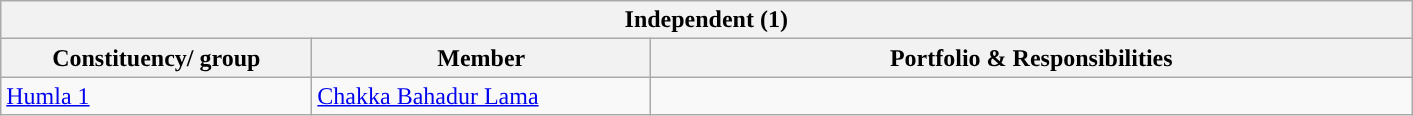<table class="wikitable">
<tr>
<th colspan="3" style="width: 700pt; background:">Independent (1)</th>
</tr>
<tr>
<th style="width:150pt;">Constituency/ group</th>
<th>Member</th>
<th style="width:375pt;">Portfolio & Responsibilities</th>
</tr>
<tr>
<td><a href='#'>Humla 1</a></td>
<td><a href='#'>Chakka Bahadur Lama</a></td>
<td></td>
</tr>
</table>
